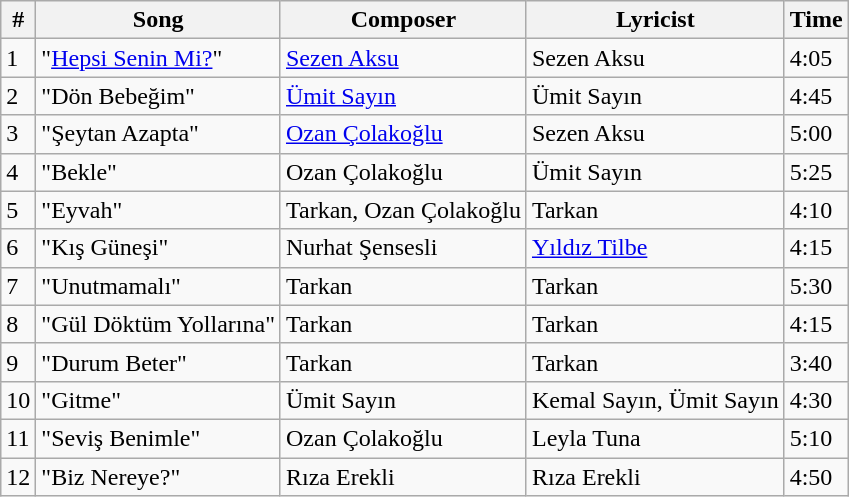<table class="wikitable">
<tr>
<th align="center">#</th>
<th align="center">Song</th>
<th align="center">Composer</th>
<th align="center">Lyricist</th>
<th align="center">Time</th>
</tr>
<tr>
<td>1</td>
<td>"<a href='#'>Hepsi Senin Mi?</a>"</td>
<td><a href='#'>Sezen Aksu</a></td>
<td>Sezen Aksu</td>
<td>4:05</td>
</tr>
<tr>
<td>2</td>
<td>"Dön Bebeğim"</td>
<td><a href='#'>Ümit Sayın</a></td>
<td>Ümit Sayın</td>
<td>4:45</td>
</tr>
<tr>
<td>3</td>
<td>"Şeytan Azapta"</td>
<td><a href='#'>Ozan Çolakoğlu</a></td>
<td>Sezen Aksu</td>
<td>5:00</td>
</tr>
<tr>
<td>4</td>
<td>"Bekle"</td>
<td>Ozan Çolakoğlu</td>
<td>Ümit Sayın</td>
<td>5:25</td>
</tr>
<tr>
<td>5</td>
<td>"Eyvah"</td>
<td>Tarkan, Ozan Çolakoğlu</td>
<td>Tarkan</td>
<td>4:10</td>
</tr>
<tr>
<td>6</td>
<td>"Kış Güneşi"</td>
<td>Nurhat Şensesli</td>
<td><a href='#'>Yıldız Tilbe</a></td>
<td>4:15</td>
</tr>
<tr>
<td>7</td>
<td>"Unutmamalı"</td>
<td>Tarkan</td>
<td>Tarkan</td>
<td>5:30</td>
</tr>
<tr>
<td>8</td>
<td>"Gül Döktüm Yollarına"</td>
<td>Tarkan</td>
<td>Tarkan</td>
<td>4:15</td>
</tr>
<tr>
<td>9</td>
<td>"Durum Beter"</td>
<td>Tarkan</td>
<td>Tarkan</td>
<td>3:40</td>
</tr>
<tr>
<td>10</td>
<td>"Gitme"</td>
<td>Ümit Sayın</td>
<td>Kemal Sayın, Ümit Sayın</td>
<td>4:30</td>
</tr>
<tr>
<td>11</td>
<td>"Seviş Benimle"</td>
<td>Ozan Çolakoğlu</td>
<td>Leyla Tuna</td>
<td>5:10</td>
</tr>
<tr>
<td>12</td>
<td>"Biz Nereye?"</td>
<td>Rıza Erekli</td>
<td>Rıza Erekli</td>
<td>4:50</td>
</tr>
</table>
